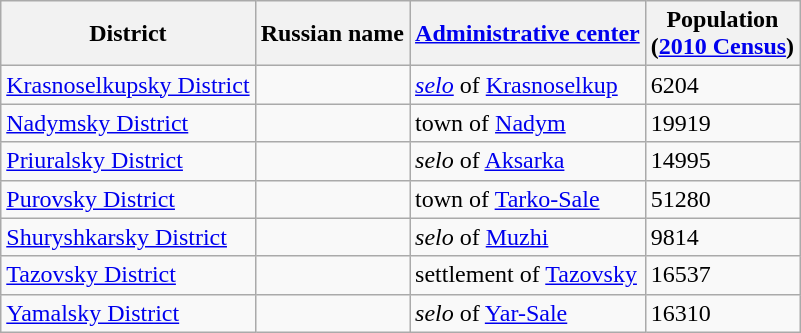<table class="wikitable sortable">
<tr>
<th>District</th>
<th>Russian name</th>
<th><a href='#'>Administrative center</a></th>
<th>Population<br>(<a href='#'>2010 Census</a>)</th>
</tr>
<tr>
<td><a href='#'>Krasnoselkupsky District</a></td>
<td></td>
<td><em><a href='#'>selo</a></em> of <a href='#'>Krasnoselkup</a></td>
<td>6204</td>
</tr>
<tr>
<td><a href='#'>Nadymsky District</a></td>
<td></td>
<td>town of <a href='#'>Nadym</a></td>
<td>19919</td>
</tr>
<tr>
<td><a href='#'>Priuralsky District</a></td>
<td></td>
<td><em>selo</em> of <a href='#'>Aksarka</a></td>
<td>14995</td>
</tr>
<tr>
<td><a href='#'>Purovsky District</a></td>
<td></td>
<td>town of <a href='#'>Tarko-Sale</a></td>
<td>51280</td>
</tr>
<tr>
<td><a href='#'>Shuryshkarsky District</a></td>
<td></td>
<td><em>selo</em> of <a href='#'>Muzhi</a></td>
<td>9814</td>
</tr>
<tr>
<td><a href='#'>Tazovsky District</a></td>
<td></td>
<td>settlement of <a href='#'>Tazovsky</a></td>
<td>16537</td>
</tr>
<tr>
<td><a href='#'>Yamalsky District</a></td>
<td></td>
<td><em>selo</em> of <a href='#'>Yar-Sale</a></td>
<td>16310</td>
</tr>
</table>
